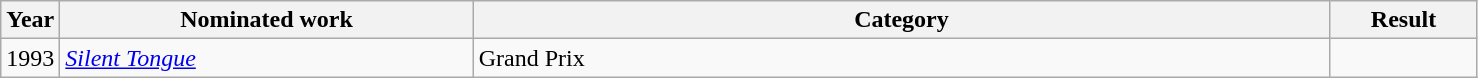<table class=wikitable>
<tr>
<th width=4%>Year</th>
<th width=28%>Nominated work</th>
<th width=58%>Category</th>
<th width=10%>Result</th>
</tr>
<tr>
<td>1993</td>
<td><em><a href='#'>Silent Tongue</a></em></td>
<td>Grand Prix</td>
<td></td>
</tr>
</table>
